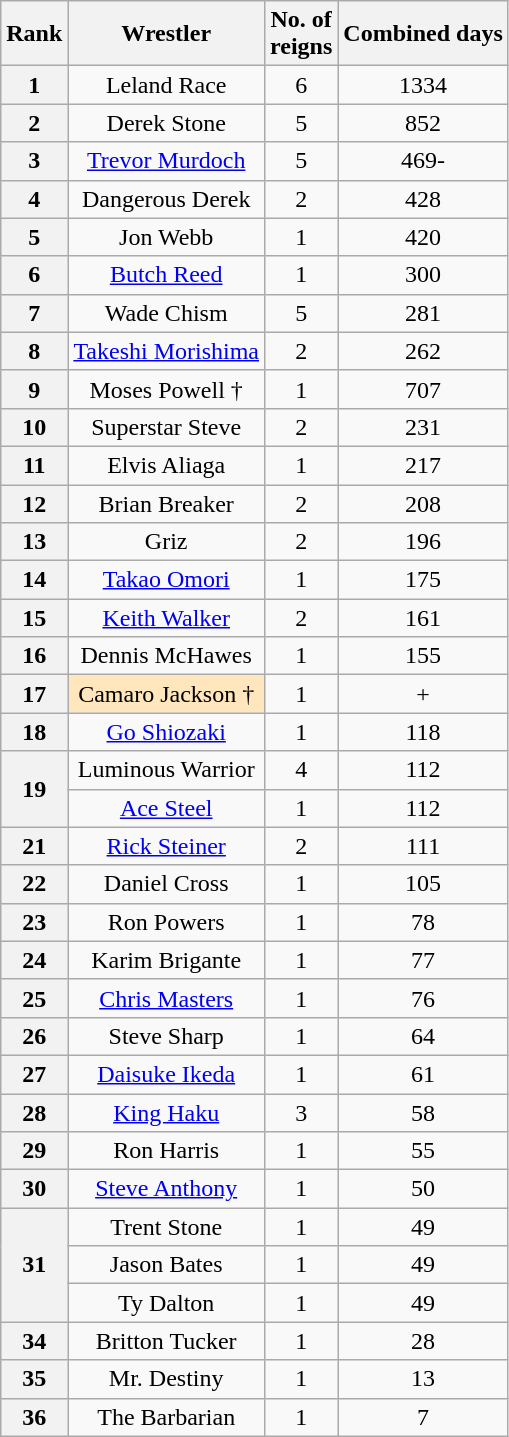<table class="wikitable sortable" style="text-align: center">
<tr>
<th>Rank</th>
<th>Wrestler</th>
<th>No. of<br>reigns</th>
<th>Combined days</th>
</tr>
<tr>
<th>1</th>
<td>Leland Race</td>
<td>6</td>
<td>1334</td>
</tr>
<tr>
<th>2</th>
<td>Derek Stone</td>
<td>5</td>
<td>852</td>
</tr>
<tr>
<th>3</th>
<td><a href='#'>Trevor Murdoch</a></td>
<td>5</td>
<td>469-</td>
</tr>
<tr>
<th>4</th>
<td>Dangerous Derek</td>
<td>2</td>
<td>428</td>
</tr>
<tr>
<th>5</th>
<td>Jon Webb</td>
<td>1</td>
<td>420</td>
</tr>
<tr>
<th>6</th>
<td><a href='#'>Butch Reed</a></td>
<td>1</td>
<td>300</td>
</tr>
<tr>
<th>7</th>
<td>Wade Chism</td>
<td>5</td>
<td>281</td>
</tr>
<tr>
<th>8</th>
<td><a href='#'>Takeshi Morishima</a></td>
<td>2</td>
<td>262</td>
</tr>
<tr>
<th>9</th>
<td>Moses Powell †</td>
<td>1</td>
<td>707</td>
</tr>
<tr>
<th>10</th>
<td>Superstar Steve</td>
<td>2</td>
<td>231</td>
</tr>
<tr>
<th>11</th>
<td>Elvis Aliaga</td>
<td>1</td>
<td>217</td>
</tr>
<tr>
<th>12</th>
<td>Brian Breaker</td>
<td>2</td>
<td>208</td>
</tr>
<tr>
<th>13</th>
<td>Griz</td>
<td>2</td>
<td>196</td>
</tr>
<tr>
<th>14</th>
<td><a href='#'>Takao Omori</a></td>
<td>1</td>
<td>175</td>
</tr>
<tr>
<th>15</th>
<td><a href='#'>Keith Walker</a></td>
<td>2</td>
<td>161</td>
</tr>
<tr>
<th>16</th>
<td>Dennis McHawes</td>
<td>1</td>
<td>155</td>
</tr>
<tr>
<th>17</th>
<td style="background-color:#ffe6bd">Camaro Jackson  †</td>
<td>1</td>
<td>+</td>
</tr>
<tr>
<th>18</th>
<td><a href='#'>Go Shiozaki</a></td>
<td>1</td>
<td>118</td>
</tr>
<tr>
<th rowspan=2>19</th>
<td>Luminous Warrior</td>
<td>4</td>
<td>112</td>
</tr>
<tr>
<td><a href='#'>Ace Steel</a></td>
<td>1</td>
<td>112</td>
</tr>
<tr>
<th>21</th>
<td><a href='#'>Rick Steiner</a></td>
<td>2</td>
<td>111</td>
</tr>
<tr>
<th>22</th>
<td>Daniel Cross</td>
<td>1</td>
<td>105</td>
</tr>
<tr>
<th>23</th>
<td>Ron Powers</td>
<td>1</td>
<td>78</td>
</tr>
<tr>
<th>24</th>
<td>Karim Brigante</td>
<td>1</td>
<td>77</td>
</tr>
<tr>
<th>25</th>
<td><a href='#'>Chris Masters</a></td>
<td>1</td>
<td>76</td>
</tr>
<tr>
<th>26</th>
<td>Steve Sharp</td>
<td>1</td>
<td>64</td>
</tr>
<tr>
<th>27</th>
<td><a href='#'>Daisuke Ikeda</a></td>
<td>1</td>
<td>61</td>
</tr>
<tr>
<th>28</th>
<td><a href='#'>King Haku</a></td>
<td>3</td>
<td>58</td>
</tr>
<tr>
<th>29</th>
<td>Ron Harris</td>
<td>1</td>
<td>55</td>
</tr>
<tr>
<th>30</th>
<td><a href='#'>Steve Anthony</a></td>
<td>1</td>
<td>50</td>
</tr>
<tr>
<th rowspan=3>31</th>
<td>Trent Stone</td>
<td>1</td>
<td>49</td>
</tr>
<tr>
<td>Jason Bates</td>
<td>1</td>
<td>49</td>
</tr>
<tr>
<td>Ty Dalton</td>
<td>1</td>
<td>49</td>
</tr>
<tr>
<th>34</th>
<td>Britton Tucker</td>
<td>1</td>
<td>28</td>
</tr>
<tr>
<th>35</th>
<td>Mr. Destiny</td>
<td>1</td>
<td>13</td>
</tr>
<tr>
<th>36</th>
<td>The Barbarian</td>
<td>1</td>
<td>7</td>
</tr>
</table>
